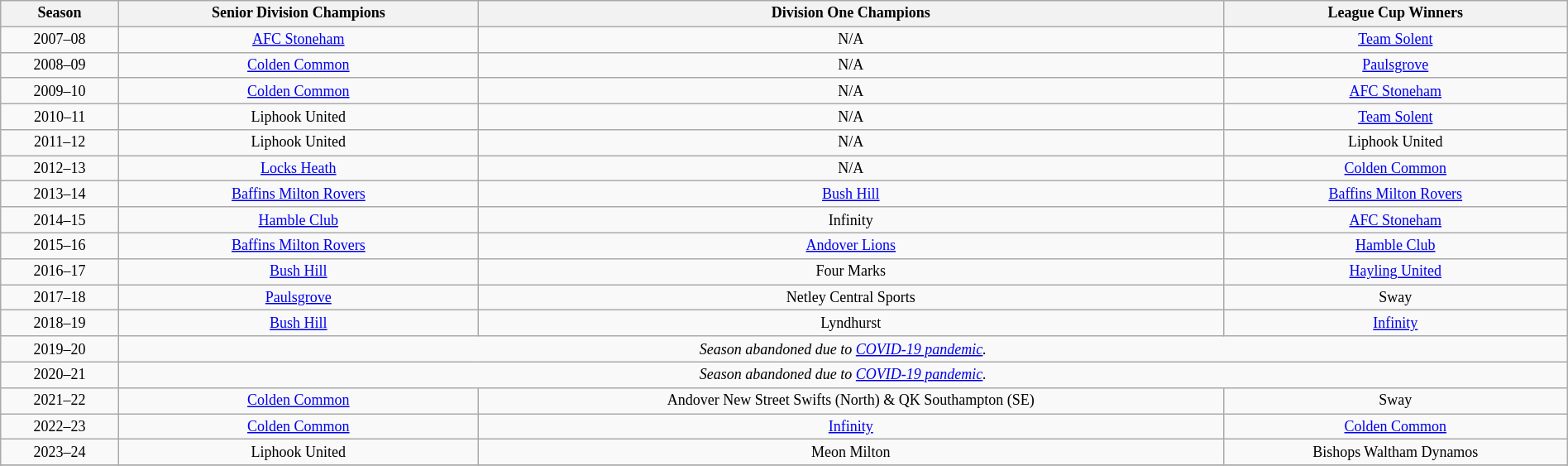<table class="wikitable" style="text-align: center; width: 100%; font-size: 12px">
<tr>
<th>Season</th>
<th>Senior Division Champions</th>
<th>Division One Champions</th>
<th>League Cup Winners</th>
</tr>
<tr>
<td>2007–08 </td>
<td><a href='#'>AFC Stoneham</a></td>
<td>N/A</td>
<td><a href='#'>Team Solent</a></td>
</tr>
<tr>
<td>2008–09 </td>
<td><a href='#'>Colden Common</a></td>
<td>N/A</td>
<td><a href='#'>Paulsgrove</a></td>
</tr>
<tr>
<td>2009–10 </td>
<td><a href='#'>Colden Common</a></td>
<td>N/A</td>
<td><a href='#'>AFC Stoneham</a></td>
</tr>
<tr>
<td>2010–11 </td>
<td>Liphook United</td>
<td>N/A</td>
<td><a href='#'>Team Solent</a></td>
</tr>
<tr>
<td>2011–12 </td>
<td>Liphook United</td>
<td>N/A</td>
<td>Liphook United</td>
</tr>
<tr>
<td>2012–13 </td>
<td><a href='#'>Locks Heath</a></td>
<td>N/A</td>
<td><a href='#'>Colden Common</a></td>
</tr>
<tr>
<td>2013–14 </td>
<td><a href='#'>Baffins Milton Rovers</a></td>
<td><a href='#'>Bush Hill</a></td>
<td><a href='#'>Baffins Milton Rovers</a></td>
</tr>
<tr>
<td>2014–15 </td>
<td><a href='#'>Hamble Club</a></td>
<td>Infinity</td>
<td><a href='#'>AFC Stoneham</a></td>
</tr>
<tr>
<td>2015–16 </td>
<td><a href='#'>Baffins Milton Rovers</a></td>
<td><a href='#'>Andover Lions</a></td>
<td><a href='#'>Hamble Club</a></td>
</tr>
<tr>
<td>2016–17 </td>
<td><a href='#'>Bush Hill</a></td>
<td>Four Marks</td>
<td><a href='#'>Hayling United</a></td>
</tr>
<tr>
<td>2017–18 </td>
<td><a href='#'>Paulsgrove</a></td>
<td>Netley Central Sports</td>
<td>Sway</td>
</tr>
<tr>
<td>2018–19</td>
<td><a href='#'>Bush Hill</a></td>
<td>Lyndhurst</td>
<td><a href='#'>Infinity</a></td>
</tr>
<tr>
<td>2019–20</td>
<td colspan=3><em>Season abandoned due to <a href='#'>COVID-19 pandemic</a>.</em></td>
</tr>
<tr>
<td>2020–21</td>
<td colspan=3><em>Season abandoned due to <a href='#'>COVID-19 pandemic</a>.</em></td>
</tr>
<tr>
<td>2021–22</td>
<td><a href='#'>Colden Common</a></td>
<td>Andover New Street Swifts (North) & QK Southampton (SE)</td>
<td>Sway</td>
</tr>
<tr>
<td>2022–23</td>
<td><a href='#'>Colden Common</a></td>
<td><a href='#'>Infinity</a></td>
<td><a href='#'>Colden Common</a></td>
</tr>
<tr>
<td>2023–24</td>
<td>Liphook United</td>
<td>Meon Milton</td>
<td>Bishops Waltham Dynamos</td>
</tr>
<tr>
</tr>
</table>
